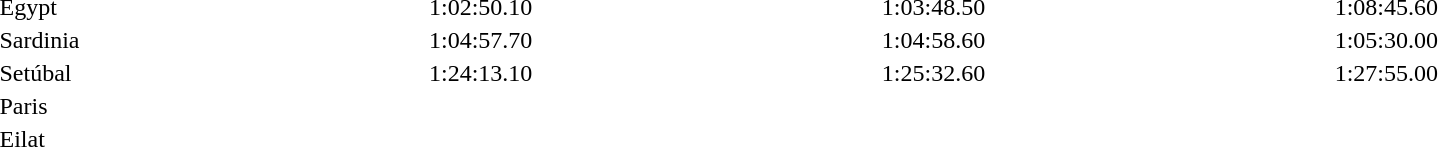<table>
<tr>
<td>Egypt</td>
<td width=225></td>
<td>1:02:50.10</td>
<td width=225></td>
<td>1:03:48.50</td>
<td width=225></td>
<td>1:08:45.60</td>
</tr>
<tr>
<td>Sardinia</td>
<td width=225></td>
<td>1:04:57.70</td>
<td width=225></td>
<td>1:04:58.60</td>
<td width=225></td>
<td>1:05:30.00</td>
</tr>
<tr>
<td>Setúbal</td>
<td width=225></td>
<td>1:24:13.10</td>
<td width=225></td>
<td>1:25:32.60</td>
<td width=225></td>
<td>1:27:55.00</td>
</tr>
<tr>
<td>Paris</td>
<td></td>
<td></td>
<td></td>
<td></td>
<td></td>
<td></td>
</tr>
<tr>
<td>Eilat</td>
<td></td>
<td></td>
<td></td>
<td></td>
<td></td>
<td></td>
</tr>
</table>
